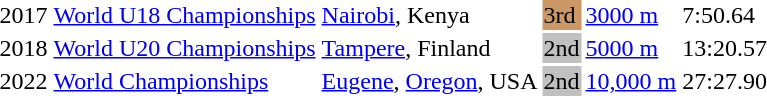<table>
<tr>
<td>2017</td>
<td><a href='#'>World U18 Championships</a></td>
<td><a href='#'>Nairobi</a>, Kenya</td>
<td bgcolor=cc9966>3rd</td>
<td><a href='#'>3000 m</a></td>
<td>7:50.64</td>
</tr>
<tr>
<td>2018</td>
<td><a href='#'>World U20 Championships</a></td>
<td><a href='#'>Tampere</a>, Finland</td>
<td bgcolor=silver>2nd</td>
<td><a href='#'>5000 m</a></td>
<td>13:20.57</td>
</tr>
<tr>
<td>2022</td>
<td><a href='#'>World Championships</a></td>
<td><a href='#'>Eugene</a>, <a href='#'>Oregon</a>, USA</td>
<td bgcolor=silver>2nd</td>
<td><a href='#'>10,000 m</a></td>
<td>27:27.90</td>
</tr>
</table>
